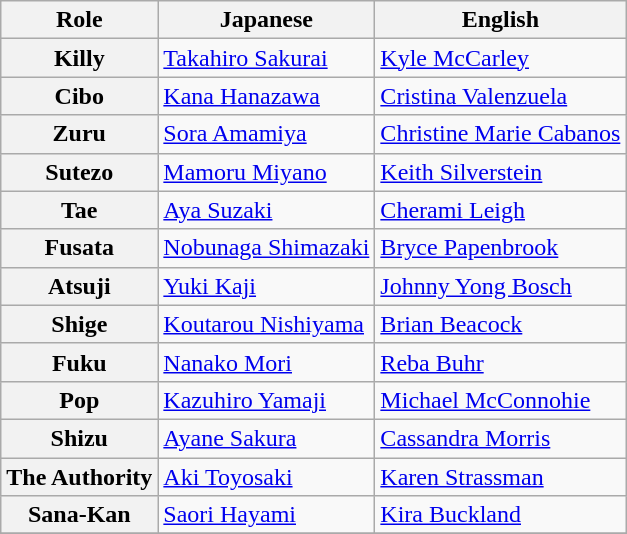<table class="wikitable">
<tr>
<th>Role</th>
<th>Japanese</th>
<th>English</th>
</tr>
<tr>
<th>Killy</th>
<td><a href='#'>Takahiro Sakurai</a></td>
<td><a href='#'>Kyle McCarley</a></td>
</tr>
<tr>
<th>Cibo</th>
<td><a href='#'>Kana Hanazawa</a></td>
<td><a href='#'>Cristina Valenzuela</a></td>
</tr>
<tr>
<th>Zuru</th>
<td><a href='#'>Sora Amamiya</a></td>
<td><a href='#'>Christine Marie Cabanos</a></td>
</tr>
<tr>
<th>Sutezo</th>
<td><a href='#'>Mamoru Miyano</a></td>
<td><a href='#'>Keith Silverstein</a></td>
</tr>
<tr>
<th>Tae</th>
<td><a href='#'>Aya Suzaki</a></td>
<td><a href='#'>Cherami Leigh</a></td>
</tr>
<tr>
<th>Fusata</th>
<td><a href='#'>Nobunaga Shimazaki</a></td>
<td><a href='#'>Bryce Papenbrook</a></td>
</tr>
<tr>
<th>Atsuji</th>
<td><a href='#'>Yuki Kaji</a></td>
<td><a href='#'>Johnny Yong Bosch</a></td>
</tr>
<tr>
<th>Shige</th>
<td><a href='#'>Koutarou Nishiyama</a></td>
<td><a href='#'>Brian Beacock</a></td>
</tr>
<tr>
<th>Fuku</th>
<td><a href='#'>Nanako Mori</a></td>
<td><a href='#'>Reba Buhr</a></td>
</tr>
<tr>
<th>Pop</th>
<td><a href='#'>Kazuhiro Yamaji</a></td>
<td><a href='#'>Michael McConnohie</a></td>
</tr>
<tr>
<th>Shizu</th>
<td><a href='#'>Ayane Sakura</a></td>
<td><a href='#'>Cassandra Morris</a></td>
</tr>
<tr>
<th>The Authority</th>
<td><a href='#'>Aki Toyosaki</a></td>
<td><a href='#'>Karen Strassman</a></td>
</tr>
<tr>
<th>Sana-Kan</th>
<td><a href='#'>Saori Hayami</a></td>
<td><a href='#'>Kira Buckland</a></td>
</tr>
<tr>
</tr>
</table>
